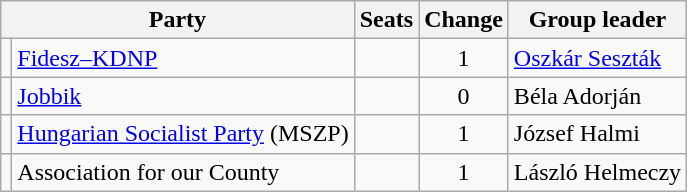<table class="wikitable">
<tr>
<th colspan=2>Party</th>
<th>Seats</th>
<th>Change</th>
<th>Group leader</th>
</tr>
<tr>
<td bgcolor=></td>
<td><a href='#'>Fidesz–KDNP</a></td>
<td style="text-align:center"></td>
<td align="center"> 1</td>
<td><a href='#'>Oszkár Seszták</a></td>
</tr>
<tr>
<td bgcolor=></td>
<td><a href='#'>Jobbik</a></td>
<td style="text-align:center"></td>
<td align="center"> 0</td>
<td>Béla Adorján</td>
</tr>
<tr>
<td bgcolor=></td>
<td><a href='#'>Hungarian Socialist Party</a> (MSZP)</td>
<td style="text-align:center"></td>
<td align="center"> 1</td>
<td>József Halmi</td>
</tr>
<tr>
<td bgcolor=></td>
<td>Association for our County</td>
<td style="text-align:center"></td>
<td align="center"> 1</td>
<td>László Helmeczy</td>
</tr>
</table>
